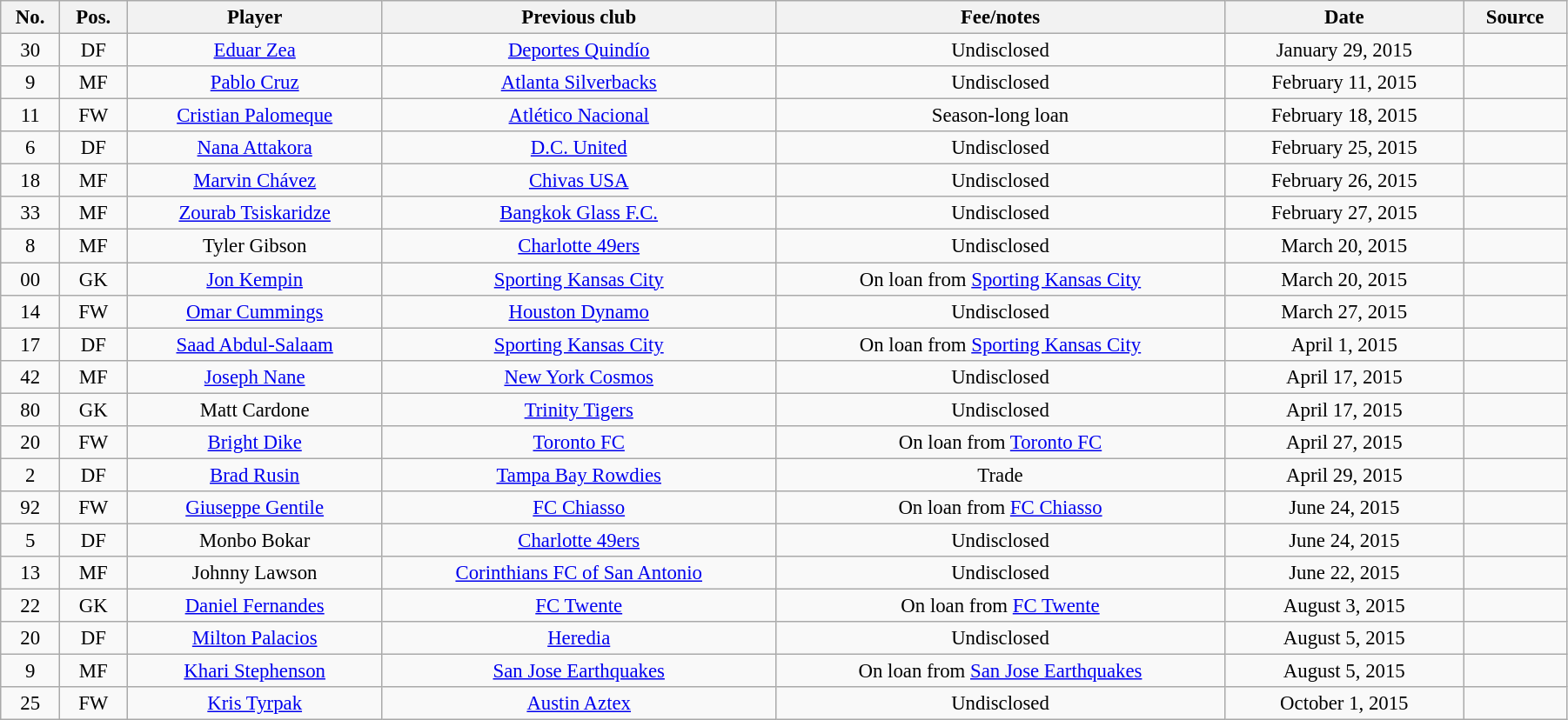<table class="wikitable sortable" style="width:95%; font-size:95%; text-align:center;">
<tr>
<th>No.</th>
<th>Pos.</th>
<th>Player</th>
<th>Previous club</th>
<th>Fee/notes</th>
<th>Date</th>
<th>Source</th>
</tr>
<tr>
<td>30</td>
<td>DF</td>
<td> <a href='#'>Eduar Zea</a></td>
<td> <a href='#'>Deportes Quindío</a></td>
<td>Undisclosed</td>
<td>January 29, 2015</td>
<td></td>
</tr>
<tr>
<td>9</td>
<td>MF</td>
<td> <a href='#'>Pablo Cruz</a></td>
<td> <a href='#'>Atlanta Silverbacks</a></td>
<td>Undisclosed</td>
<td>February 11, 2015</td>
<td></td>
</tr>
<tr>
<td>11</td>
<td>FW</td>
<td> <a href='#'>Cristian Palomeque</a></td>
<td> <a href='#'>Atlético Nacional</a></td>
<td>Season-long loan</td>
<td>February 18, 2015</td>
<td></td>
</tr>
<tr>
<td>6</td>
<td>DF</td>
<td> <a href='#'>Nana Attakora</a></td>
<td> <a href='#'>D.C. United</a></td>
<td>Undisclosed</td>
<td>February 25, 2015</td>
<td></td>
</tr>
<tr>
<td>18</td>
<td>MF</td>
<td> <a href='#'>Marvin Chávez</a></td>
<td> <a href='#'>Chivas USA</a></td>
<td>Undisclosed</td>
<td>February 26, 2015</td>
<td></td>
</tr>
<tr>
<td>33</td>
<td>MF</td>
<td> <a href='#'>Zourab Tsiskaridze</a></td>
<td> <a href='#'>Bangkok Glass F.C.</a></td>
<td>Undisclosed</td>
<td>February 27, 2015</td>
<td></td>
</tr>
<tr>
<td>8</td>
<td>MF</td>
<td> Tyler Gibson</td>
<td> <a href='#'>Charlotte 49ers</a></td>
<td>Undisclosed</td>
<td>March 20, 2015</td>
<td></td>
</tr>
<tr>
<td>00</td>
<td>GK</td>
<td> <a href='#'>Jon Kempin</a></td>
<td> <a href='#'>Sporting Kansas City</a></td>
<td>On loan from <a href='#'>Sporting Kansas City</a></td>
<td>March 20, 2015</td>
<td></td>
</tr>
<tr>
<td>14</td>
<td>FW</td>
<td> <a href='#'>Omar Cummings</a></td>
<td> <a href='#'>Houston Dynamo</a></td>
<td>Undisclosed</td>
<td>March 27, 2015</td>
<td></td>
</tr>
<tr>
<td>17</td>
<td>DF</td>
<td> <a href='#'>Saad Abdul-Salaam</a></td>
<td> <a href='#'>Sporting Kansas City</a></td>
<td>On loan from <a href='#'>Sporting Kansas City</a></td>
<td>April 1, 2015</td>
<td></td>
</tr>
<tr>
<td>42</td>
<td>MF</td>
<td> <a href='#'>Joseph Nane</a></td>
<td> <a href='#'>New York Cosmos</a></td>
<td>Undisclosed</td>
<td>April 17, 2015</td>
<td></td>
</tr>
<tr>
<td>80</td>
<td>GK</td>
<td> Matt Cardone</td>
<td> <a href='#'>Trinity Tigers</a></td>
<td>Undisclosed</td>
<td>April 17, 2015</td>
<td></td>
</tr>
<tr>
<td>20</td>
<td>FW</td>
<td> <a href='#'>Bright Dike</a></td>
<td> <a href='#'>Toronto FC</a></td>
<td>On loan from <a href='#'>Toronto FC</a></td>
<td>April 27, 2015</td>
<td></td>
</tr>
<tr>
<td>2</td>
<td>DF</td>
<td> <a href='#'>Brad Rusin</a></td>
<td> <a href='#'>Tampa Bay Rowdies</a></td>
<td>Trade</td>
<td>April 29, 2015</td>
<td></td>
</tr>
<tr>
<td>92</td>
<td>FW</td>
<td> <a href='#'>Giuseppe Gentile</a></td>
<td> <a href='#'>FC Chiasso</a></td>
<td>On loan from <a href='#'>FC Chiasso</a></td>
<td>June 24, 2015</td>
<td></td>
</tr>
<tr>
<td>5</td>
<td>DF</td>
<td> Monbo Bokar</td>
<td> <a href='#'>Charlotte 49ers</a></td>
<td>Undisclosed</td>
<td>June 24, 2015</td>
<td></td>
</tr>
<tr>
<td>13</td>
<td>MF</td>
<td> Johnny Lawson</td>
<td> <a href='#'>Corinthians FC of San Antonio</a></td>
<td>Undisclosed</td>
<td>June 22, 2015</td>
<td></td>
</tr>
<tr>
<td>22</td>
<td>GK</td>
<td> <a href='#'>Daniel Fernandes</a></td>
<td> <a href='#'>FC Twente</a></td>
<td>On loan from <a href='#'>FC Twente</a></td>
<td>August 3, 2015</td>
<td></td>
</tr>
<tr>
<td>20</td>
<td>DF</td>
<td> <a href='#'>Milton Palacios</a></td>
<td> <a href='#'>Heredia</a></td>
<td>Undisclosed</td>
<td>August 5, 2015</td>
<td></td>
</tr>
<tr>
<td>9</td>
<td>MF</td>
<td> <a href='#'>Khari Stephenson</a></td>
<td> <a href='#'>San Jose Earthquakes</a></td>
<td>On loan from <a href='#'>San Jose Earthquakes</a></td>
<td>August 5, 2015</td>
<td></td>
</tr>
<tr>
<td>25</td>
<td>FW</td>
<td> <a href='#'>Kris Tyrpak</a></td>
<td> <a href='#'>Austin Aztex</a></td>
<td>Undisclosed</td>
<td>October 1, 2015</td>
<td></td>
</tr>
</table>
